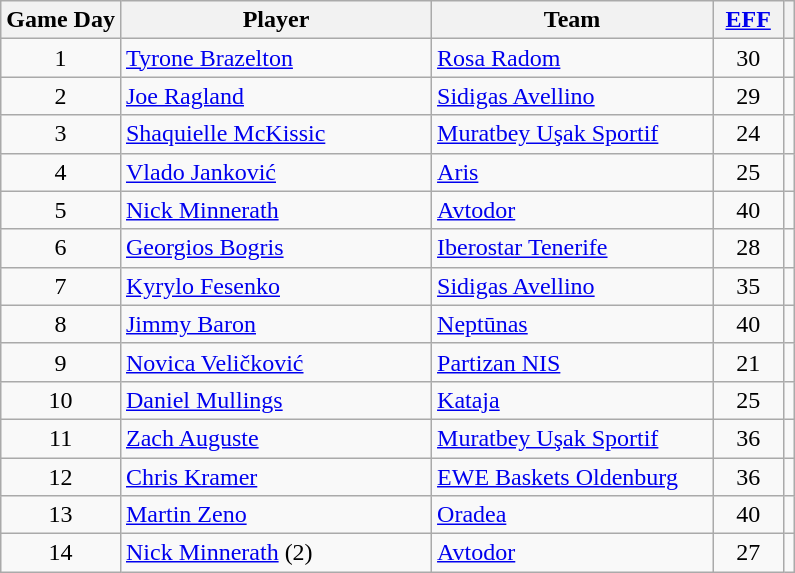<table class="wikitable sortable" style="text-align:center;">
<tr>
<th>Game Day</th>
<th style="width:200px;">Player</th>
<th style="width:180px;">Team</th>
<th width=40><a href='#'>EFF</a></th>
<th></th>
</tr>
<tr>
<td>1</td>
<td align="left"> <a href='#'>Tyrone Brazelton</a></td>
<td align="left"> <a href='#'>Rosa Radom</a></td>
<td>30</td>
<td></td>
</tr>
<tr>
<td>2</td>
<td align="left"> <a href='#'>Joe Ragland</a></td>
<td align="left"> <a href='#'>Sidigas Avellino</a></td>
<td>29</td>
<td></td>
</tr>
<tr>
<td>3</td>
<td align="left"> <a href='#'>Shaquielle McKissic</a></td>
<td align="left"> <a href='#'>Muratbey Uşak Sportif</a></td>
<td>24</td>
<td></td>
</tr>
<tr>
<td>4</td>
<td align="left"> <a href='#'>Vlado Janković</a></td>
<td align="left"> <a href='#'>Aris</a></td>
<td>25</td>
<td></td>
</tr>
<tr>
<td>5</td>
<td align="left"> <a href='#'>Nick Minnerath</a></td>
<td align="left"> <a href='#'>Avtodor</a></td>
<td>40</td>
<td></td>
</tr>
<tr>
<td>6</td>
<td align="left"> <a href='#'>Georgios Bogris</a></td>
<td align="left"> <a href='#'>Iberostar Tenerife</a></td>
<td>28</td>
<td></td>
</tr>
<tr>
<td>7</td>
<td align="left"> <a href='#'>Kyrylo Fesenko</a></td>
<td align="left"> <a href='#'>Sidigas Avellino</a></td>
<td>35</td>
<td></td>
</tr>
<tr>
<td>8</td>
<td align="left"> <a href='#'>Jimmy Baron</a></td>
<td align="left"> <a href='#'>Neptūnas</a></td>
<td>40</td>
<td></td>
</tr>
<tr>
<td>9</td>
<td align="left"> <a href='#'>Novica Veličković</a></td>
<td align="left"> <a href='#'>Partizan NIS</a></td>
<td>21</td>
<td></td>
</tr>
<tr>
<td>10</td>
<td align="left"> <a href='#'>Daniel Mullings</a></td>
<td align="left"> <a href='#'>Kataja</a></td>
<td>25</td>
<td></td>
</tr>
<tr>
<td>11</td>
<td align="left"> <a href='#'>Zach Auguste</a></td>
<td align="left"> <a href='#'>Muratbey Uşak Sportif</a></td>
<td>36</td>
<td></td>
</tr>
<tr>
<td>12</td>
<td align="left"> <a href='#'>Chris Kramer</a></td>
<td align="left"> <a href='#'>EWE Baskets Oldenburg</a></td>
<td>36</td>
<td></td>
</tr>
<tr>
<td>13</td>
<td align="left"> <a href='#'>Martin Zeno</a></td>
<td align="left"> <a href='#'>Oradea</a></td>
<td>40</td>
<td></td>
</tr>
<tr>
<td>14</td>
<td align="left"> <a href='#'>Nick Minnerath</a> (2)</td>
<td align="left"> <a href='#'>Avtodor</a></td>
<td>27</td>
<td></td>
</tr>
</table>
